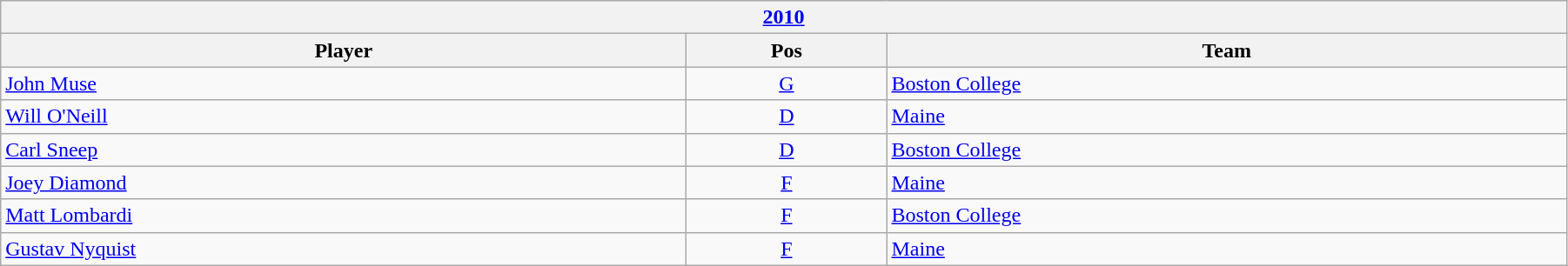<table class="wikitable" width=95%>
<tr>
<th colspan=3><a href='#'>2010</a></th>
</tr>
<tr>
<th>Player</th>
<th>Pos</th>
<th>Team</th>
</tr>
<tr>
<td><a href='#'>John Muse</a></td>
<td align=center><a href='#'>G</a></td>
<td><a href='#'>Boston College</a></td>
</tr>
<tr>
<td><a href='#'>Will O'Neill</a></td>
<td align=center><a href='#'>D</a></td>
<td><a href='#'>Maine</a></td>
</tr>
<tr>
<td><a href='#'>Carl Sneep</a></td>
<td align=center><a href='#'>D</a></td>
<td><a href='#'>Boston College</a></td>
</tr>
<tr>
<td><a href='#'>Joey Diamond</a></td>
<td align=center><a href='#'>F</a></td>
<td><a href='#'>Maine</a></td>
</tr>
<tr>
<td><a href='#'>Matt Lombardi</a></td>
<td align=center><a href='#'>F</a></td>
<td><a href='#'>Boston College</a></td>
</tr>
<tr>
<td><a href='#'>Gustav Nyquist</a></td>
<td align=center><a href='#'>F</a></td>
<td><a href='#'>Maine</a></td>
</tr>
</table>
